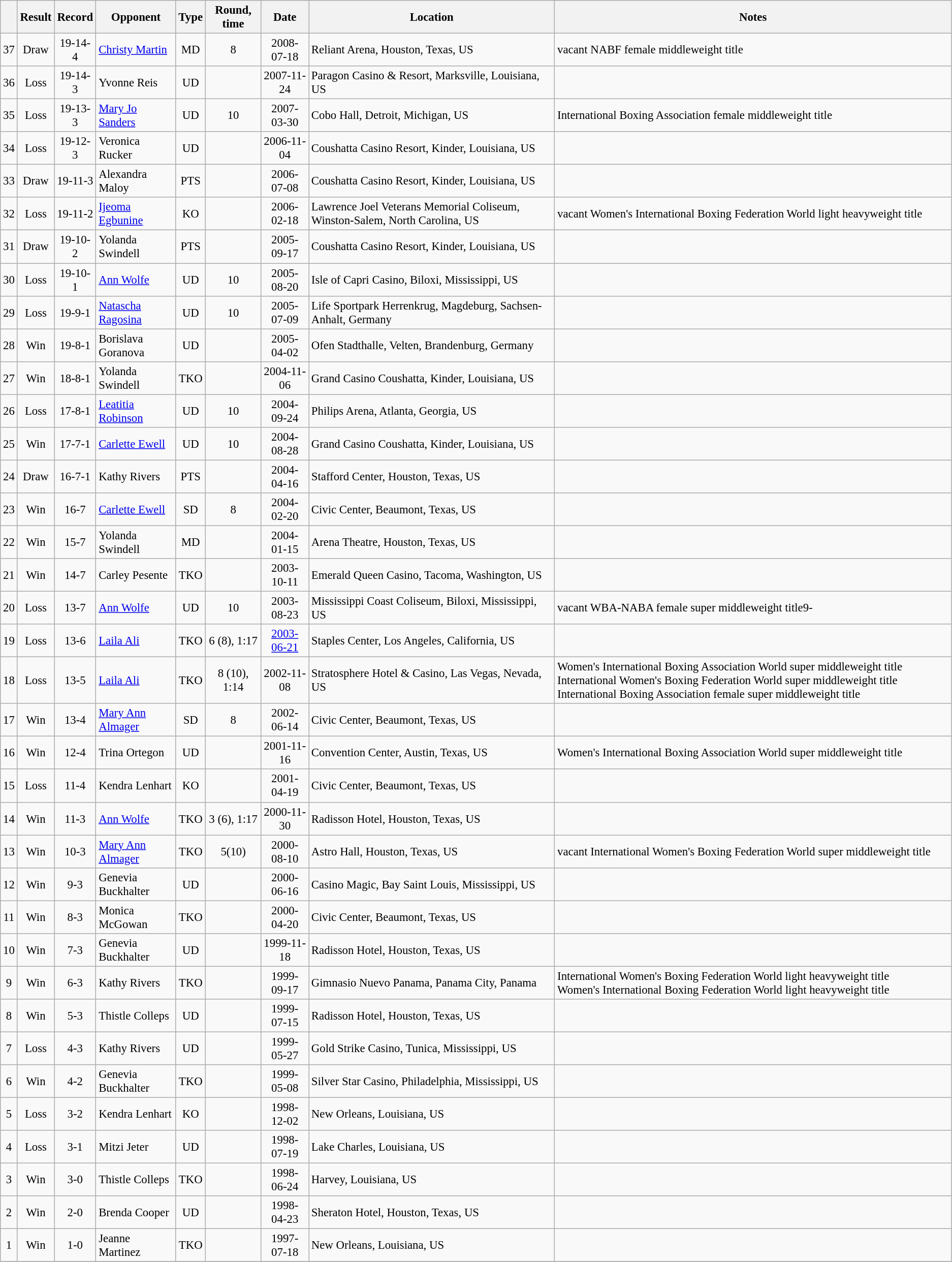<table class="wikitable" style="text-align:center; font-size:95%">
<tr>
<th></th>
<th>Result</th>
<th>Record</th>
<th>Opponent</th>
<th>Type</th>
<th>Round, time</th>
<th>Date</th>
<th>Location</th>
<th>Notes</th>
</tr>
<tr>
<td>37</td>
<td>Draw</td>
<td>19-14-4</td>
<td style="text-align:left;"><a href='#'>Christy Martin</a></td>
<td>MD</td>
<td>8</td>
<td>2008-07-18</td>
<td style="text-align:left;">Reliant Arena, Houston, Texas, US</td>
<td style="text-align:left;">vacant NABF female middleweight title</td>
</tr>
<tr>
<td>36</td>
<td>Loss</td>
<td>19-14-3</td>
<td style="text-align:left;">Yvonne Reis</td>
<td>UD</td>
<td></td>
<td>2007-11-24</td>
<td style="text-align:left;">Paragon Casino & Resort, Marksville, Louisiana, US</td>
<td style="text-align:left;"></td>
</tr>
<tr>
<td>35</td>
<td>Loss</td>
<td>19-13-3</td>
<td style="text-align:left;"><a href='#'>Mary Jo Sanders</a></td>
<td>UD</td>
<td>10</td>
<td>2007-03-30</td>
<td style="text-align:left;">Cobo Hall, Detroit, Michigan, US</td>
<td style="text-align:left;">International Boxing Association female middleweight title</td>
</tr>
<tr>
<td>34</td>
<td>Loss</td>
<td>19-12-3</td>
<td style="text-align:left;">Veronica Rucker</td>
<td>UD</td>
<td></td>
<td>2006-11-04</td>
<td style="text-align:left;">Coushatta Casino Resort, Kinder, Louisiana, US</td>
<td style="text-align:left;"></td>
</tr>
<tr>
<td>33</td>
<td>Draw</td>
<td>19-11-3</td>
<td style="text-align:left;">Alexandra Maloy</td>
<td>PTS</td>
<td></td>
<td>2006-07-08</td>
<td style="text-align:left;">Coushatta Casino Resort, Kinder, Louisiana, US</td>
<td style="text-align:left;"></td>
</tr>
<tr>
<td>32</td>
<td>Loss</td>
<td>19-11-2</td>
<td style="text-align:left;"><a href='#'>Ijeoma Egbunine</a></td>
<td>KO</td>
<td></td>
<td>2006-02-18</td>
<td style="text-align:left;">Lawrence Joel Veterans Memorial Coliseum, Winston-Salem, North Carolina, US</td>
<td style="text-align:left;">vacant Women's International Boxing Federation World light heavyweight title</td>
</tr>
<tr>
<td>31</td>
<td>Draw</td>
<td>19-10-2</td>
<td style="text-align:left;">Yolanda Swindell</td>
<td>PTS</td>
<td></td>
<td>2005-09-17</td>
<td style="text-align:left;">Coushatta Casino Resort, Kinder, Louisiana, US</td>
<td style="text-align:left;"></td>
</tr>
<tr>
<td>30</td>
<td>Loss</td>
<td>19-10-1</td>
<td style="text-align:left;"><a href='#'>Ann Wolfe</a></td>
<td>UD</td>
<td>10</td>
<td>2005-08-20</td>
<td style="text-align:left;">Isle of Capri Casino, Biloxi, Mississippi, US</td>
<td style="text-align:left;"></td>
</tr>
<tr>
<td>29</td>
<td>Loss</td>
<td>19-9-1</td>
<td style="text-align:left;"><a href='#'>Natascha Ragosina</a></td>
<td>UD</td>
<td>10</td>
<td>2005-07-09</td>
<td style="text-align:left;">Life Sportpark Herrenkrug, Magdeburg, Sachsen-Anhalt, Germany</td>
<td style="text-align:left;"></td>
</tr>
<tr>
<td>28</td>
<td>Win</td>
<td>19-8-1</td>
<td style="text-align:left;">Borislava Goranova</td>
<td>UD</td>
<td></td>
<td>2005-04-02</td>
<td style="text-align:left;">Ofen Stadthalle, Velten, Brandenburg, Germany</td>
<td style="text-align:left;"></td>
</tr>
<tr>
<td>27</td>
<td>Win</td>
<td>18-8-1</td>
<td style="text-align:left;">Yolanda Swindell</td>
<td>TKO</td>
<td></td>
<td>2004-11-06</td>
<td style="text-align:left;">Grand Casino Coushatta, Kinder, Louisiana, US</td>
<td style="text-align:left;"></td>
</tr>
<tr>
<td>26</td>
<td>Loss</td>
<td>17-8-1</td>
<td style="text-align:left;"><a href='#'>Leatitia Robinson</a></td>
<td>UD</td>
<td>10</td>
<td>2004-09-24</td>
<td style="text-align:left;">Philips Arena, Atlanta, Georgia, US</td>
<td style="text-align:left;"></td>
</tr>
<tr>
<td>25</td>
<td>Win</td>
<td>17-7-1</td>
<td style="text-align:left;"><a href='#'>Carlette Ewell</a></td>
<td>UD</td>
<td>10</td>
<td>2004-08-28</td>
<td style="text-align:left;">Grand Casino Coushatta, Kinder, Louisiana, US</td>
<td style="text-align:left;"></td>
</tr>
<tr>
<td>24</td>
<td>Draw</td>
<td>16-7-1</td>
<td style="text-align:left;">Kathy Rivers</td>
<td>PTS</td>
<td></td>
<td>2004-04-16</td>
<td style="text-align:left;">Stafford Center, Houston, Texas, US</td>
<td style="text-align:left;"></td>
</tr>
<tr>
<td>23</td>
<td>Win</td>
<td>16-7</td>
<td style="text-align:left;"><a href='#'>Carlette Ewell</a></td>
<td>SD</td>
<td>8</td>
<td>2004-02-20</td>
<td style="text-align:left;">Civic Center, Beaumont, Texas, US</td>
<td style="text-align:left;"></td>
</tr>
<tr>
<td>22</td>
<td>Win</td>
<td>15-7</td>
<td style="text-align:left;">Yolanda Swindell</td>
<td>MD</td>
<td></td>
<td>2004-01-15</td>
<td style="text-align:left;">Arena Theatre, Houston, Texas, US</td>
<td style="text-align:left;"></td>
</tr>
<tr>
<td>21</td>
<td>Win</td>
<td>14-7</td>
<td style="text-align:left;">Carley Pesente</td>
<td>TKO</td>
<td></td>
<td>2003-10-11</td>
<td style="text-align:left;">Emerald Queen Casino, Tacoma, Washington, US</td>
<td style="text-align:left;"></td>
</tr>
<tr>
<td>20</td>
<td>Loss</td>
<td>13-7</td>
<td style="text-align:left;"><a href='#'>Ann Wolfe</a></td>
<td>UD</td>
<td>10</td>
<td>2003-08-23</td>
<td style="text-align:left;">Mississippi Coast Coliseum, Biloxi, Mississippi, US</td>
<td style="text-align:left;">vacant WBA-NABA female super middleweight title9-</td>
</tr>
<tr>
<td>19</td>
<td>Loss</td>
<td>13-6</td>
<td style="text-align:left;"><a href='#'>Laila Ali</a></td>
<td>TKO</td>
<td>6 (8), 1:17</td>
<td><a href='#'>2003-06-21</a></td>
<td style="text-align:left;">Staples Center, Los Angeles, California, US</td>
<td style="text-align:left;"></td>
</tr>
<tr>
<td>18</td>
<td>Loss</td>
<td>13-5</td>
<td style="text-align:left;"><a href='#'>Laila Ali</a></td>
<td>TKO</td>
<td>8 (10), 1:14</td>
<td>2002-11-08</td>
<td style="text-align:left;">Stratosphere Hotel & Casino, Las Vegas, Nevada, US</td>
<td style="text-align:left;">Women's International Boxing Association World super middleweight title<br>International Women's Boxing Federation World super middleweight title
International Boxing Association female super middleweight title</td>
</tr>
<tr>
<td>17</td>
<td>Win</td>
<td>13-4</td>
<td style="text-align:left;"><a href='#'>Mary Ann Almager</a></td>
<td>SD</td>
<td>8</td>
<td>2002-06-14</td>
<td style="text-align:left;">Civic Center, Beaumont, Texas, US</td>
<td style="text-align:left;"></td>
</tr>
<tr>
<td>16</td>
<td>Win</td>
<td>12-4</td>
<td style="text-align:left;">Trina Ortegon</td>
<td>UD</td>
<td></td>
<td>2001-11-16</td>
<td style="text-align:left;">Convention Center, Austin, Texas, US</td>
<td style="text-align:left;">Women's International Boxing Association World super middleweight title</td>
</tr>
<tr>
<td>15</td>
<td>Loss</td>
<td>11-4</td>
<td style="text-align:left;">Kendra Lenhart</td>
<td>KO</td>
<td></td>
<td>2001-04-19</td>
<td style="text-align:left;">Civic Center, Beaumont, Texas, US</td>
<td style="text-align:left;"></td>
</tr>
<tr>
<td>14</td>
<td>Win</td>
<td>11-3</td>
<td style="text-align:left;"><a href='#'>Ann Wolfe</a></td>
<td>TKO</td>
<td>3 (6), 1:17</td>
<td>2000-11-30</td>
<td style="text-align:left;">Radisson Hotel, Houston, Texas, US</td>
<td style="text-align:left;"></td>
</tr>
<tr>
<td>13</td>
<td>Win</td>
<td>10-3</td>
<td style="text-align:left;"><a href='#'>Mary Ann Almager</a></td>
<td>TKO</td>
<td>5(10)</td>
<td>2000-08-10</td>
<td style="text-align:left;">Astro Hall, Houston, Texas, US</td>
<td style="text-align:left;">vacant International Women's Boxing Federation World super middleweight title</td>
</tr>
<tr>
<td>12</td>
<td>Win</td>
<td>9-3</td>
<td style="text-align:left;">Genevia Buckhalter</td>
<td>UD</td>
<td></td>
<td>2000-06-16</td>
<td style="text-align:left;">Casino Magic, Bay Saint Louis, Mississippi, US</td>
<td style="text-align:left;"></td>
</tr>
<tr>
<td>11</td>
<td>Win</td>
<td>8-3</td>
<td style="text-align:left;">Monica McGowan</td>
<td>TKO</td>
<td></td>
<td>2000-04-20</td>
<td style="text-align:left;">Civic Center, Beaumont, Texas, US</td>
<td style="text-align:left;"></td>
</tr>
<tr>
<td>10</td>
<td>Win</td>
<td>7-3</td>
<td style="text-align:left;">Genevia Buckhalter</td>
<td>UD</td>
<td></td>
<td>1999-11-18</td>
<td style="text-align:left;">Radisson Hotel, Houston, Texas, US</td>
<td style="text-align:left;"></td>
</tr>
<tr>
<td>9</td>
<td>Win</td>
<td>6-3</td>
<td style="text-align:left;">Kathy Rivers</td>
<td>TKO</td>
<td></td>
<td>1999-09-17</td>
<td style="text-align:left;">Gimnasio Nuevo Panama, Panama City, Panama</td>
<td style="text-align:left;">International Women's Boxing Federation World light heavyweight title<br>Women's International Boxing Federation World light heavyweight title</td>
</tr>
<tr>
<td>8</td>
<td>Win</td>
<td>5-3</td>
<td style="text-align:left;">Thistle Colleps</td>
<td>UD</td>
<td></td>
<td>1999-07-15</td>
<td style="text-align:left;">Radisson Hotel, Houston, Texas, US</td>
<td style="text-align:left;"></td>
</tr>
<tr>
<td>7</td>
<td>Loss</td>
<td>4-3</td>
<td style="text-align:left;">Kathy Rivers</td>
<td>UD</td>
<td></td>
<td>1999-05-27</td>
<td style="text-align:left;">Gold Strike Casino, Tunica, Mississippi, US</td>
<td style="text-align:left;"></td>
</tr>
<tr>
<td>6</td>
<td>Win</td>
<td>4-2</td>
<td style="text-align:left;">Genevia Buckhalter</td>
<td>TKO</td>
<td></td>
<td>1999-05-08</td>
<td style="text-align:left;">Silver Star Casino, Philadelphia, Mississippi, US</td>
<td style="text-align:left;"></td>
</tr>
<tr>
<td>5</td>
<td>Loss</td>
<td>3-2</td>
<td style="text-align:left;">Kendra Lenhart</td>
<td>KO</td>
<td></td>
<td>1998-12-02</td>
<td style="text-align:left;">New Orleans, Louisiana, US</td>
<td style="text-align:left;"></td>
</tr>
<tr>
<td>4</td>
<td>Loss</td>
<td>3-1</td>
<td style="text-align:left;">Mitzi Jeter</td>
<td>UD</td>
<td></td>
<td>1998-07-19</td>
<td style="text-align:left;">Lake Charles, Louisiana, US</td>
<td style="text-align:left;"></td>
</tr>
<tr>
<td>3</td>
<td>Win</td>
<td>3-0</td>
<td style="text-align:left;">Thistle Colleps</td>
<td>TKO</td>
<td></td>
<td>1998-06-24</td>
<td style="text-align:left;">Harvey, Louisiana, US</td>
<td style="text-align:left;"></td>
</tr>
<tr>
<td>2</td>
<td>Win</td>
<td>2-0</td>
<td style="text-align:left;">Brenda Cooper</td>
<td>UD</td>
<td></td>
<td>1998-04-23</td>
<td style="text-align:left;">Sheraton Hotel, Houston, Texas, US</td>
<td style="text-align:left;"></td>
</tr>
<tr>
<td>1</td>
<td>Win</td>
<td>1-0</td>
<td style="text-align:left;">Jeanne Martinez</td>
<td>TKO</td>
<td></td>
<td>1997-07-18</td>
<td style="text-align:left;">New Orleans, Louisiana, US</td>
<td style="text-align:left;"></td>
</tr>
<tr>
</tr>
</table>
